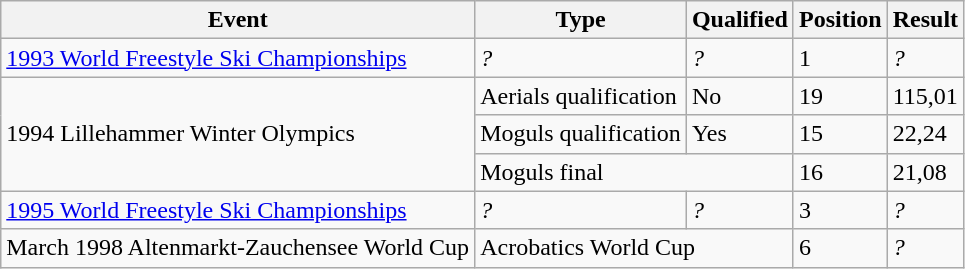<table class="wikitable">
<tr>
<th>Event</th>
<th>Type</th>
<th>Qualified</th>
<th>Position</th>
<th>Result</th>
</tr>
<tr>
<td><a href='#'>1993 World Freestyle Ski Championships</a></td>
<td><em>?</em></td>
<td><em>?</em></td>
<td>1</td>
<td><em>?</em></td>
</tr>
<tr>
<td rowspan="3">1994 Lillehammer Winter Olympics</td>
<td>Aerials qualification</td>
<td>No</td>
<td>19</td>
<td>115,01</td>
</tr>
<tr>
<td>Moguls qualification</td>
<td>Yes</td>
<td>15</td>
<td>22,24</td>
</tr>
<tr>
<td colspan="2">Moguls final</td>
<td>16</td>
<td>21,08</td>
</tr>
<tr>
<td><a href='#'>1995 World Freestyle Ski Championships</a></td>
<td><em>?</em></td>
<td><em>?</em></td>
<td>3</td>
<td><em>?</em></td>
</tr>
<tr>
<td>March 1998 Altenmarkt-Zauchensee World Cup</td>
<td colspan="2">Acrobatics World Cup</td>
<td>6</td>
<td><em>?</em></td>
</tr>
</table>
